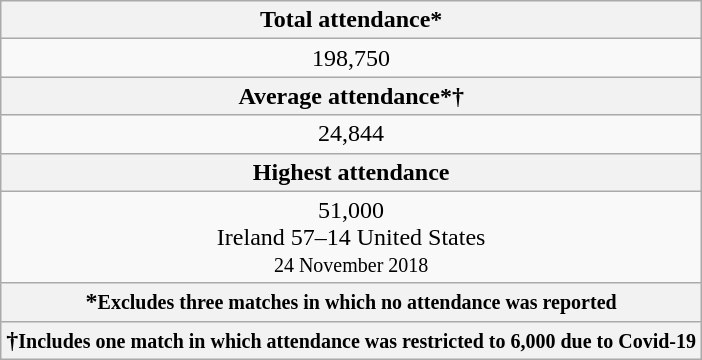<table class=wikitable>
<tr>
<th colspan=3 style="text-align:center">Total attendance*</th>
</tr>
<tr>
<td colspan=3 style="text-align:center">198,750</td>
</tr>
<tr>
<th colspan=3 style="text-align:center">Average attendance*†</th>
</tr>
<tr>
<td colspan=3 style="text-align:center">24,844</td>
</tr>
<tr>
<th colspan=3 style="text-align:center">Highest attendance</th>
</tr>
<tr>
<td colspan=3 style="text-align:center">51,000 <br> Ireland 57–14 United States <br> <small>24 November 2018</small></td>
</tr>
<tr>
<th colspan=3>*<small>Excludes three matches in which no attendance was reported</small></th>
</tr>
<tr>
<th colspan=3>†<small>Includes one match in which attendance was restricted to 6,000 due to Covid-19</small></th>
</tr>
</table>
